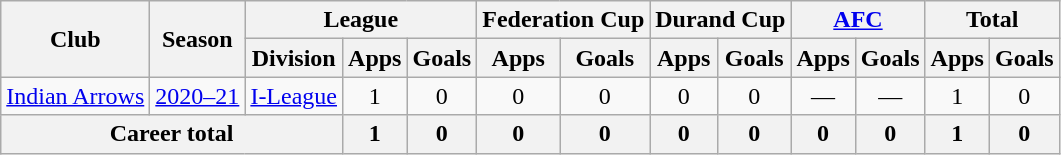<table class="wikitable" style="text-align: center;">
<tr>
<th rowspan="2">Club</th>
<th rowspan="2">Season</th>
<th colspan="3">League</th>
<th colspan="2">Federation Cup</th>
<th colspan="2">Durand Cup</th>
<th colspan="2"><a href='#'>AFC</a></th>
<th colspan="2">Total</th>
</tr>
<tr>
<th>Division</th>
<th>Apps</th>
<th>Goals</th>
<th>Apps</th>
<th>Goals</th>
<th>Apps</th>
<th>Goals</th>
<th>Apps</th>
<th>Goals</th>
<th>Apps</th>
<th>Goals</th>
</tr>
<tr>
<td rowspan="1"><a href='#'>Indian Arrows</a></td>
<td><a href='#'>2020–21</a></td>
<td><a href='#'>I-League</a></td>
<td>1</td>
<td>0</td>
<td>0</td>
<td>0</td>
<td>0</td>
<td>0</td>
<td>—</td>
<td>—</td>
<td>1</td>
<td>0</td>
</tr>
<tr>
<th colspan="3">Career total</th>
<th>1</th>
<th>0</th>
<th>0</th>
<th>0</th>
<th>0</th>
<th>0</th>
<th>0</th>
<th>0</th>
<th>1</th>
<th>0</th>
</tr>
</table>
